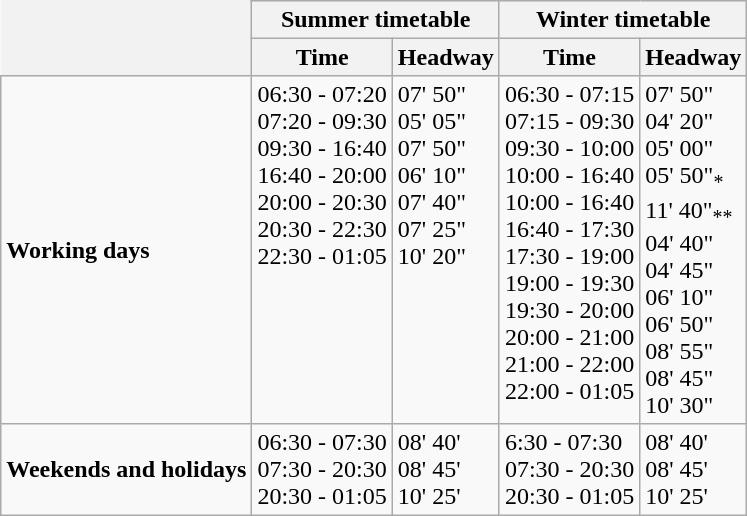<table class="wikitable" style="border: none;">
<tr>
<th colspan="1" rowspan="3" style="border: none;"></th>
</tr>
<tr>
<th colspan="2">Summer timetable</th>
<th colspan="2">Winter timetable</th>
</tr>
<tr>
<th>Time</th>
<th>Headway</th>
<th>Time</th>
<th>Headway</th>
</tr>
<tr>
<td><strong>Working days</strong></td>
<td style="vertical-align: top;">06:30 - 07:20<br>07:20 - 09:30<br>09:30 - 16:40<br>16:40 - 20:00<br>20:00 - 20:30<br>20:30 - 22:30<br>22:30 - 01:05</td>
<td style="vertical-align: top;">07' 50"<br>05' 05"<br>07' 50"<br>06' 10"<br>07' 40"<br>07' 25"<br>10' 20"</td>
<td style="vertical-align: top;">06:30 - 07:15<br>07:15 - 09:30<br>09:30 - 10:00<br>10:00 - 16:40<br>10:00 - 16:40<br>16:40 - 17:30<br>17:30 - 19:00<br>19:00 - 19:30<br>19:30 - 20:00<br>20:00 - 21:00<br>21:00 - 22:00<br>22:00 - 01:05</td>
<td style="vertical-align: top;">07' 50"<br>04' 20"<br>05' 00"<br>05' 50"<sub>*</sub><br>11' 40"<sub>**</sub><br>04' 40"<br>04' 45"<br>06' 10"<br>06' 50"<br>08' 55"<br>08' 45"<br>10' 30"</td>
</tr>
<tr>
<td><strong>Weekends and holidays</strong></td>
<td style="vertical-align: top;">06:30 - 07:30<br>07:30 - 20:30<br>20:30 - 01:05</td>
<td style="vertical-align: top;">08' 40'<br>08' 45'<br>10' 25'</td>
<td style="vertical-align: top;">6:30 - 07:30<br>07:30 - 20:30<br>20:30 - 01:05</td>
<td style="vertical-align: top;">08' 40'<br>08' 45'<br>10' 25'</td>
</tr>
<tr>
</tr>
</table>
